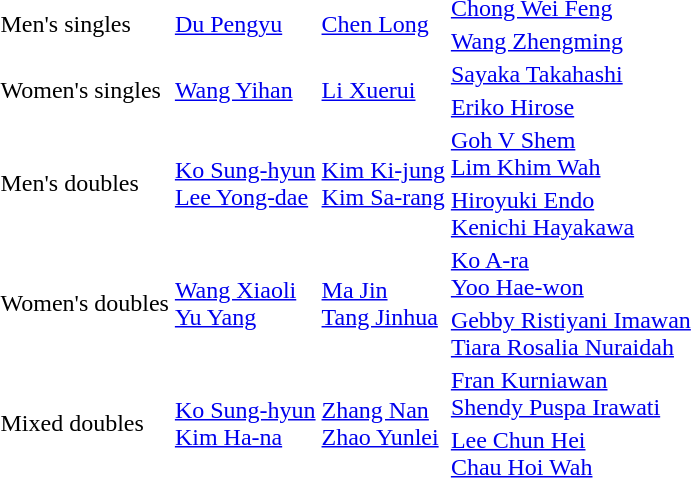<table>
<tr>
<td rowspan=2>Men's singles</td>
<td rowspan=2> <a href='#'>Du Pengyu</a></td>
<td rowspan=2> <a href='#'>Chen Long</a></td>
<td> <a href='#'>Chong Wei Feng</a></td>
</tr>
<tr>
<td> <a href='#'>Wang Zhengming</a></td>
</tr>
<tr>
<td rowspan=2>Women's singles</td>
<td rowspan=2> <a href='#'>Wang Yihan</a></td>
<td rowspan=2> <a href='#'>Li Xuerui</a></td>
<td> <a href='#'>Sayaka Takahashi</a></td>
</tr>
<tr>
<td> <a href='#'>Eriko Hirose</a></td>
</tr>
<tr>
<td rowspan=2>Men's doubles</td>
<td rowspan=2> <a href='#'>Ko Sung-hyun</a><br> <a href='#'>Lee Yong-dae</a></td>
<td rowspan=2> <a href='#'>Kim Ki-jung</a><br> <a href='#'>Kim Sa-rang</a></td>
<td> <a href='#'>Goh V Shem</a><br> <a href='#'>Lim Khim Wah</a></td>
</tr>
<tr>
<td> <a href='#'>Hiroyuki Endo</a><br> <a href='#'>Kenichi Hayakawa</a></td>
</tr>
<tr>
<td rowspan=2>Women's doubles</td>
<td rowspan=2> <a href='#'>Wang Xiaoli</a><br> <a href='#'>Yu Yang</a></td>
<td rowspan=2> <a href='#'>Ma Jin</a><br> <a href='#'>Tang Jinhua</a></td>
<td> <a href='#'>Ko A-ra</a> <br> <a href='#'>Yoo Hae-won</a></td>
</tr>
<tr>
<td> <a href='#'>Gebby Ristiyani Imawan</a><br> <a href='#'>Tiara Rosalia Nuraidah</a></td>
</tr>
<tr>
<td rowspan=2>Mixed doubles</td>
<td rowspan=2> <a href='#'>Ko Sung-hyun</a><br> <a href='#'>Kim Ha-na</a></td>
<td rowspan=2> <a href='#'>Zhang Nan</a><br> <a href='#'>Zhao Yunlei</a></td>
<td> <a href='#'>Fran Kurniawan</a><br> <a href='#'>Shendy Puspa Irawati</a></td>
</tr>
<tr>
<td> <a href='#'>Lee Chun Hei</a><br> <a href='#'>Chau Hoi Wah</a></td>
</tr>
</table>
